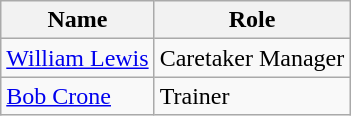<table class="wikitable">
<tr>
<th>Name</th>
<th>Role</th>
</tr>
<tr>
<td> <a href='#'>William Lewis</a></td>
<td>Caretaker Manager</td>
</tr>
<tr>
<td> <a href='#'>Bob Crone</a></td>
<td>Trainer</td>
</tr>
</table>
